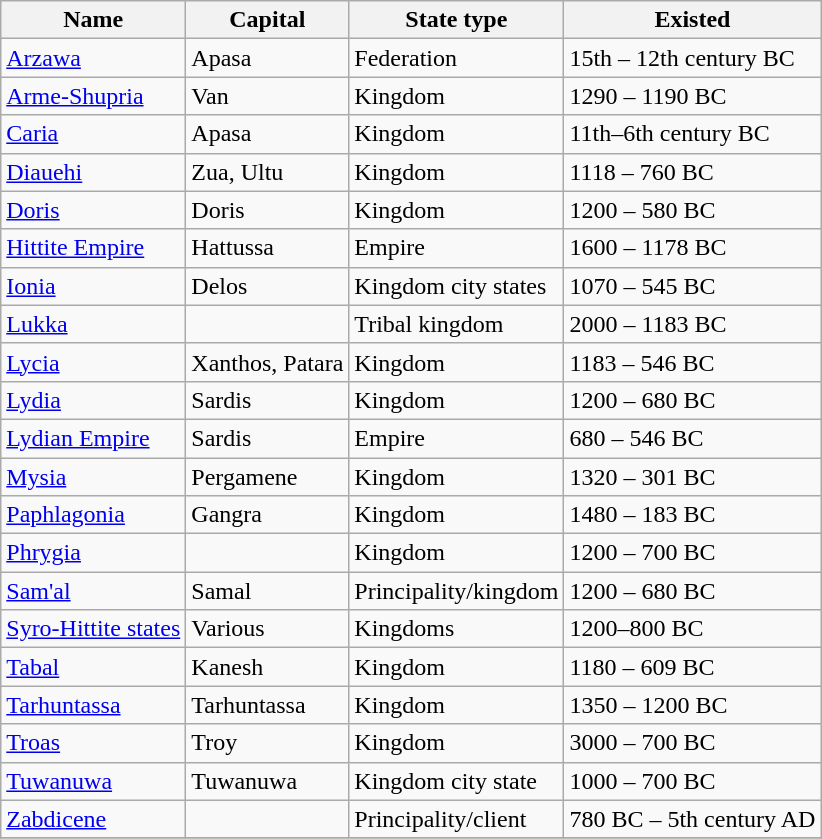<table class="wikitable sortable" border="1">
<tr>
<th>Name</th>
<th>Capital</th>
<th>State type</th>
<th>Existed</th>
</tr>
<tr>
<td><a href='#'>Arzawa</a></td>
<td>Apasa</td>
<td>Federation</td>
<td>15th – 12th century BC</td>
</tr>
<tr>
<td><a href='#'>Arme-Shupria</a></td>
<td>Van</td>
<td>Kingdom</td>
<td>1290 – 1190 BC</td>
</tr>
<tr>
<td><a href='#'>Caria</a></td>
<td>Apasa</td>
<td>Kingdom</td>
<td>11th–6th century BC</td>
</tr>
<tr>
<td><a href='#'>Diauehi</a></td>
<td>Zua, Ultu</td>
<td>Kingdom</td>
<td>1118 – 760 BC</td>
</tr>
<tr>
<td><a href='#'>Doris</a></td>
<td>Doris</td>
<td>Kingdom</td>
<td>1200 – 580 BC</td>
</tr>
<tr>
<td><a href='#'>Hittite Empire</a></td>
<td>Hattussa</td>
<td>Empire</td>
<td>1600 – 1178 BC</td>
</tr>
<tr>
<td><a href='#'>Ionia</a></td>
<td>Delos</td>
<td>Kingdom city states</td>
<td>1070 – 545 BC</td>
</tr>
<tr>
<td><a href='#'>Lukka</a></td>
<td></td>
<td>Tribal kingdom</td>
<td>2000 – 1183 BC</td>
</tr>
<tr>
<td><a href='#'>Lycia</a></td>
<td>Xanthos, Patara</td>
<td>Kingdom</td>
<td>1183 – 546 BC</td>
</tr>
<tr>
<td><a href='#'>Lydia</a></td>
<td>Sardis</td>
<td>Kingdom</td>
<td>1200 – 680 BC</td>
</tr>
<tr>
<td><a href='#'>Lydian Empire</a></td>
<td>Sardis</td>
<td>Empire</td>
<td>680 – 546 BC</td>
</tr>
<tr>
<td><a href='#'>Mysia</a></td>
<td>Pergamene</td>
<td>Kingdom</td>
<td>1320 – 301 BC</td>
</tr>
<tr>
<td><a href='#'>Paphlagonia</a></td>
<td>Gangra</td>
<td>Kingdom</td>
<td>1480 – 183 BC</td>
</tr>
<tr>
<td><a href='#'>Phrygia</a></td>
<td></td>
<td>Kingdom</td>
<td>1200 – 700 BC</td>
</tr>
<tr>
<td><a href='#'>Sam'al</a></td>
<td>Samal</td>
<td>Principality/kingdom</td>
<td>1200 – 680 BC</td>
</tr>
<tr>
<td><a href='#'>Syro-Hittite states</a></td>
<td>Various</td>
<td>Kingdoms</td>
<td>1200–800 BC</td>
</tr>
<tr>
<td><a href='#'>Tabal</a></td>
<td>Kanesh</td>
<td>Kingdom</td>
<td>1180 – 609 BC</td>
</tr>
<tr>
<td><a href='#'>Tarhuntassa</a></td>
<td>Tarhuntassa</td>
<td>Kingdom</td>
<td>1350 – 1200 BC</td>
</tr>
<tr>
<td><a href='#'>Troas</a></td>
<td>Troy</td>
<td>Kingdom</td>
<td>3000 – 700 BC</td>
</tr>
<tr>
<td><a href='#'>Tuwanuwa</a></td>
<td>Tuwanuwa</td>
<td>Kingdom city state</td>
<td>1000 – 700 BC</td>
</tr>
<tr>
<td><a href='#'>Zabdicene</a></td>
<td></td>
<td>Principality/client</td>
<td>780 BC – 5th century AD</td>
</tr>
<tr>
</tr>
</table>
